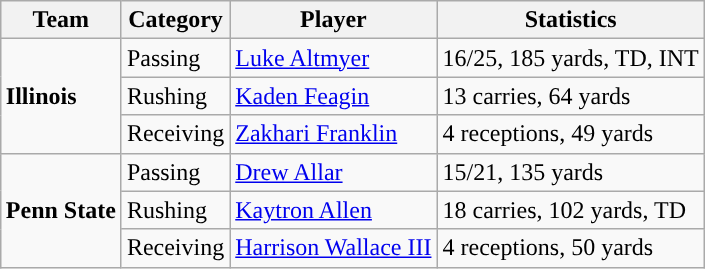<table class="wikitable" style="float: right;">
<tr>
<th>Team</th>
<th>Category</th>
<th>Player</th>
<th>Statistics</th>
</tr>
<tr>
<td rowspan=3><strong>Illinois</strong></td>
<td>Passing</td>
<td><a href='#'>Luke Altmyer</a></td>
<td>16/25, 185 yards, TD, INT</td>
</tr>
<tr>
<td>Rushing</td>
<td><a href='#'>Kaden Feagin</a></td>
<td>13 carries, 64 yards</td>
</tr>
<tr>
<td>Receiving</td>
<td><a href='#'>Zakhari Franklin</a></td>
<td>4 receptions, 49 yards</td>
</tr>
<tr>
<td rowspan=3><strong>Penn State</strong></td>
<td>Passing</td>
<td><a href='#'>Drew Allar</a></td>
<td>15/21, 135 yards</td>
</tr>
<tr>
<td>Rushing</td>
<td><a href='#'>Kaytron Allen</a></td>
<td>18 carries, 102 yards, TD</td>
</tr>
<tr>
<td>Receiving</td>
<td><a href='#'>Harrison Wallace III</a></td>
<td>4 receptions, 50 yards</td>
</tr>
</table>
